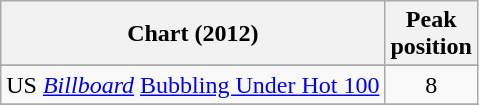<table class="wikitable sortable">
<tr>
<th align="left">Chart (2012)</th>
<th align="center">Peak<br>position</th>
</tr>
<tr>
</tr>
<tr>
<td>US <em><a href='#'>Billboard</a></em> <a href='#'>Bubbling Under Hot 100</a></td>
<td align="center">8</td>
</tr>
<tr>
</tr>
</table>
